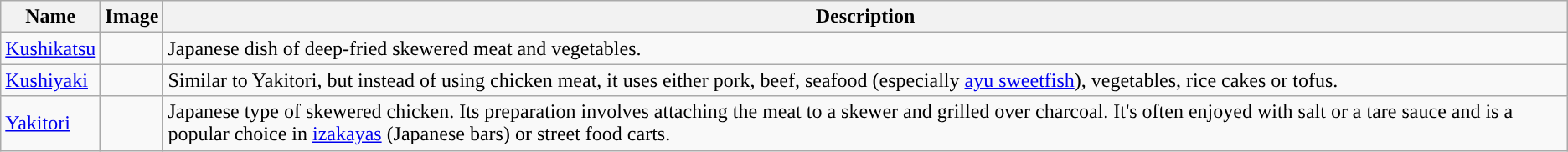<table class="wikitable">
<tr>
<th>Name</th>
<th class="unsortable">Image</th>
<th>Description</th>
</tr>
<tr>
<td><a href='#'>Kushikatsu</a></td>
<td></td>
<td>Japanese dish of deep-fried skewered meat and vegetables.</td>
</tr>
<tr>
<td><a href='#'>Kushiyaki</a></td>
<td></td>
<td>Similar to Yakitori, but instead of using chicken meat, it uses either pork, beef, seafood (especially <a href='#'>ayu sweetfish</a>), vegetables, rice cakes or tofus.</td>
</tr>
<tr>
<td><a href='#'>Yakitori</a></td>
<td></td>
<td>Japanese type of skewered chicken. Its preparation involves attaching the meat to a skewer and grilled over charcoal. It's often enjoyed with salt or a tare sauce and is a popular choice in <a href='#'>izakayas</a> (Japanese bars) or street food carts.</td>
</tr>
</table>
